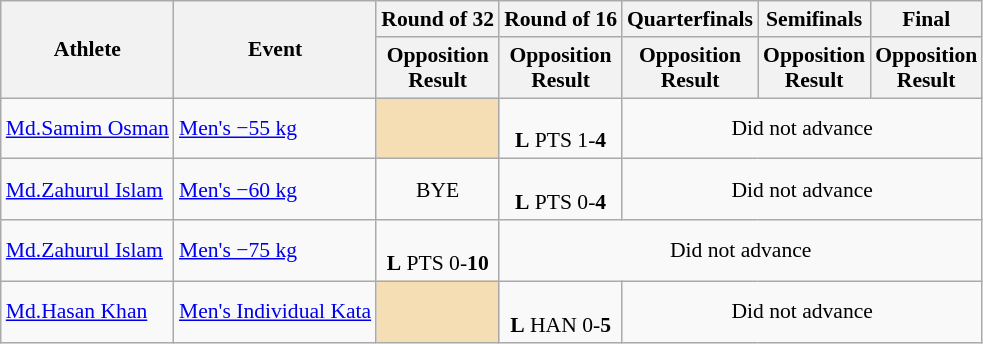<table class="wikitable" style="font-size:90%">
<tr>
<th rowspan="2">Athlete</th>
<th rowspan="2">Event</th>
<th>Round of 32</th>
<th>Round of 16</th>
<th>Quarterfinals</th>
<th>Semifinals</th>
<th>Final</th>
</tr>
<tr>
<th>Opposition<br>Result</th>
<th>Opposition<br>Result</th>
<th>Opposition<br>Result</th>
<th>Opposition<br>Result</th>
<th>Opposition<br>Result</th>
</tr>
<tr>
<td><a href='#'>Md.Samim Osman</a></td>
<td><a href='#'>Men's −55 kg</a></td>
<td align="center" bgcolor=wheat></td>
<td align=center><br><strong>L</strong> PTS 1-<strong>4</strong></td>
<td align=center colspan="7">Did not advance</td>
</tr>
<tr>
<td><a href='#'>Md.Zahurul Islam</a></td>
<td><a href='#'>Men's −60 kg</a></td>
<td align=center>BYE</td>
<td align=center><br><strong>L</strong> PTS 0-<strong>4</strong></td>
<td align=center colspan="7">Did not advance</td>
</tr>
<tr>
<td><a href='#'>Md.Zahurul Islam</a></td>
<td><a href='#'>Men's −75 kg</a></td>
<td align=center><br><strong>L</strong> PTS 0-<strong>10</strong></td>
<td align=center colspan="7">Did not advance</td>
</tr>
<tr>
<td><a href='#'>Md.Hasan Khan</a></td>
<td><a href='#'>Men's Individual Kata</a></td>
<td align="center" bgcolor=wheat></td>
<td align=center><br><strong>L</strong> HAN 0-<strong>5</strong></td>
<td align=center colspan="7">Did not advance</td>
</tr>
</table>
